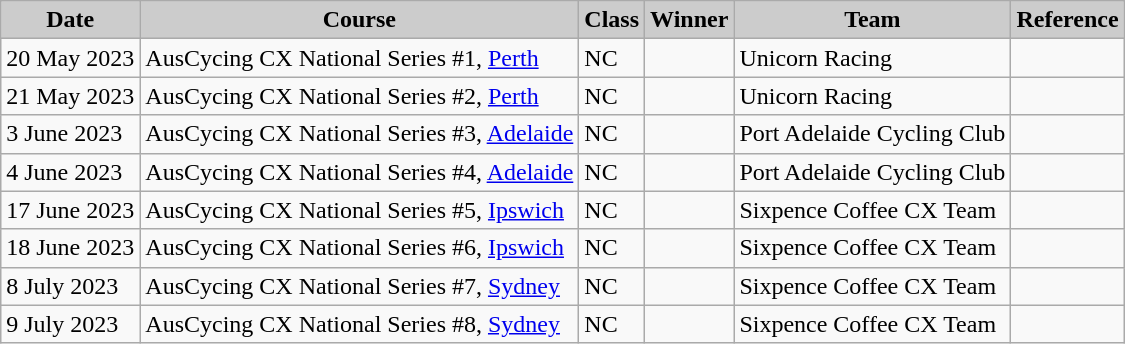<table class="wikitable sortable alternance ">
<tr>
<th scope="col" style="background-color:#CCCCCC;">Date</th>
<th scope="col" style="background-color:#CCCCCC;">Course</th>
<th scope="col" style="background-color:#CCCCCC;">Class</th>
<th scope="col" style="background-color:#CCCCCC;">Winner</th>
<th scope="col" style="background-color:#CCCCCC;">Team</th>
<th scope="col" style="background-color:#CCCCCC;">Reference</th>
</tr>
<tr>
<td>20 May 2023</td>
<td> AusCycing CX National Series #1, <a href='#'>Perth</a></td>
<td>NC</td>
<td></td>
<td>Unicorn Racing</td>
<td></td>
</tr>
<tr>
<td>21 May 2023</td>
<td> AusCycing CX National Series #2, <a href='#'>Perth</a></td>
<td>NC</td>
<td></td>
<td>Unicorn Racing</td>
<td></td>
</tr>
<tr>
<td>3 June 2023</td>
<td> AusCycing CX National Series #3, <a href='#'>Adelaide</a></td>
<td>NC</td>
<td></td>
<td>Port Adelaide Cycling Club</td>
<td></td>
</tr>
<tr>
<td>4 June 2023</td>
<td> AusCycing CX National Series #4, <a href='#'>Adelaide</a></td>
<td>NC</td>
<td></td>
<td>Port Adelaide Cycling Club</td>
<td></td>
</tr>
<tr>
<td>17 June 2023</td>
<td> AusCycing CX National Series #5, <a href='#'>Ipswich</a></td>
<td>NC</td>
<td></td>
<td>Sixpence Coffee CX Team</td>
<td></td>
</tr>
<tr>
<td>18 June 2023</td>
<td> AusCycing CX National Series #6, <a href='#'>Ipswich</a></td>
<td>NC</td>
<td></td>
<td>Sixpence Coffee CX Team</td>
<td></td>
</tr>
<tr>
<td>8 July 2023</td>
<td> AusCycing CX National Series #7, <a href='#'>Sydney</a></td>
<td>NC</td>
<td></td>
<td>Sixpence Coffee CX Team</td>
<td></td>
</tr>
<tr>
<td>9 July 2023</td>
<td> AusCycing CX National Series #8, <a href='#'>Sydney</a></td>
<td>NC</td>
<td></td>
<td>Sixpence Coffee CX Team</td>
<td></td>
</tr>
</table>
